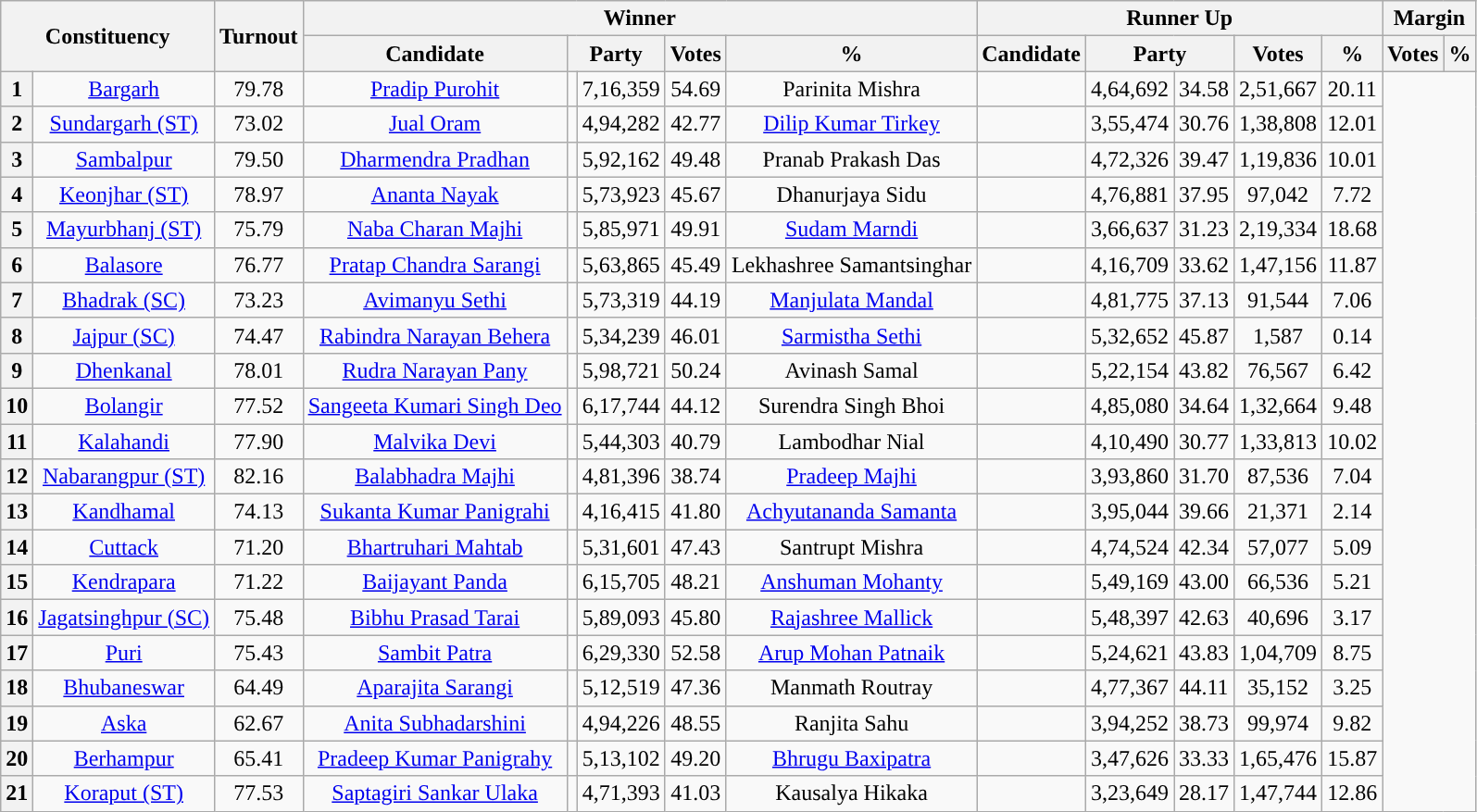<table class="wikitable sortable" style="text-align:center;">
<tr>
<th colspan="2" rowspan="2">Constituency</th>
<th rowspan="2">Turnout</th>
<th colspan="5">Winner</th>
<th colspan="5">Runner Up</th>
<th colspan="2">Margin</th>
</tr>
<tr>
<th>Candidate</th>
<th colspan="2">Party</th>
<th>Votes</th>
<th>%</th>
<th>Candidate</th>
<th colspan="2">Party</th>
<th>Votes</th>
<th>%</th>
<th>Votes</th>
<th>%</th>
</tr>
<tr>
<th>1</th>
<td><a href='#'>Bargarh</a></td>
<td>79.78</td>
<td><a href='#'>Pradip Purohit</a></td>
<td></td>
<td>7,16,359</td>
<td>54.69</td>
<td>Parinita Mishra</td>
<td></td>
<td>4,64,692</td>
<td>34.58</td>
<td style="background:">2,51,667</td>
<td style="background:">20.11</td>
</tr>
<tr>
<th>2</th>
<td><a href='#'>Sundargarh (ST)</a></td>
<td>73.02</td>
<td><a href='#'>Jual Oram</a></td>
<td></td>
<td>4,94,282</td>
<td>42.77</td>
<td><a href='#'>Dilip Kumar Tirkey</a></td>
<td></td>
<td>3,55,474</td>
<td>30.76</td>
<td style="background:">1,38,808</td>
<td style="background:">12.01</td>
</tr>
<tr>
<th>3</th>
<td><a href='#'>Sambalpur</a></td>
<td>79.50</td>
<td><a href='#'>Dharmendra Pradhan</a></td>
<td></td>
<td>5,92,162</td>
<td>49.48</td>
<td>Pranab Prakash Das</td>
<td></td>
<td>4,72,326</td>
<td>39.47</td>
<td style="background:">1,19,836</td>
<td style="background:">10.01</td>
</tr>
<tr>
<th>4</th>
<td><a href='#'>Keonjhar (ST)</a></td>
<td>78.97</td>
<td><a href='#'>Ananta Nayak</a></td>
<td></td>
<td>5,73,923</td>
<td>45.67</td>
<td>Dhanurjaya Sidu</td>
<td></td>
<td>4,76,881</td>
<td>37.95</td>
<td style="background:">97,042</td>
<td style="background:">7.72</td>
</tr>
<tr>
<th>5</th>
<td><a href='#'>Mayurbhanj (ST)</a></td>
<td>75.79</td>
<td><a href='#'>Naba Charan Majhi</a></td>
<td></td>
<td>5,85,971</td>
<td>49.91</td>
<td><a href='#'>Sudam Marndi</a></td>
<td></td>
<td>3,66,637</td>
<td>31.23</td>
<td style="background:">2,19,334</td>
<td style="background:">18.68</td>
</tr>
<tr>
<th>6</th>
<td><a href='#'>Balasore</a></td>
<td>76.77</td>
<td><a href='#'>Pratap Chandra Sarangi</a></td>
<td></td>
<td>5,63,865</td>
<td>45.49</td>
<td>Lekhashree Samantsinghar</td>
<td></td>
<td>4,16,709</td>
<td>33.62</td>
<td style="background:">1,47,156</td>
<td style="background:">11.87</td>
</tr>
<tr>
<th>7</th>
<td><a href='#'>Bhadrak (SC)</a></td>
<td>73.23</td>
<td><a href='#'>Avimanyu Sethi</a></td>
<td></td>
<td>5,73,319</td>
<td>44.19</td>
<td><a href='#'>Manjulata Mandal</a></td>
<td></td>
<td>4,81,775</td>
<td>37.13</td>
<td style="background:">91,544</td>
<td style="background:">7.06</td>
</tr>
<tr>
<th>8</th>
<td><a href='#'>Jajpur (SC)</a></td>
<td>74.47</td>
<td><a href='#'>Rabindra Narayan Behera</a></td>
<td></td>
<td>5,34,239</td>
<td>46.01</td>
<td><a href='#'>Sarmistha Sethi</a></td>
<td></td>
<td>5,32,652</td>
<td>45.87</td>
<td style="background:">1,587</td>
<td style="background:">0.14</td>
</tr>
<tr>
<th>9</th>
<td><a href='#'>Dhenkanal</a></td>
<td>78.01</td>
<td><a href='#'>Rudra Narayan Pany</a></td>
<td></td>
<td>5,98,721</td>
<td>50.24</td>
<td>Avinash Samal</td>
<td></td>
<td>5,22,154</td>
<td>43.82</td>
<td style="background:">76,567</td>
<td style="background:">6.42</td>
</tr>
<tr>
<th>10</th>
<td><a href='#'>Bolangir</a></td>
<td>77.52</td>
<td><a href='#'>Sangeeta Kumari Singh Deo</a></td>
<td></td>
<td>6,17,744</td>
<td>44.12</td>
<td>Surendra Singh Bhoi</td>
<td></td>
<td>4,85,080</td>
<td>34.64</td>
<td style="background:">1,32,664</td>
<td style="background:">9.48</td>
</tr>
<tr>
<th>11</th>
<td><a href='#'>Kalahandi</a></td>
<td>77.90</td>
<td><a href='#'>Malvika Devi</a></td>
<td></td>
<td>5,44,303</td>
<td>40.79</td>
<td>Lambodhar Nial</td>
<td></td>
<td>4,10,490</td>
<td>30.77</td>
<td style="background:">1,33,813</td>
<td style="background:">10.02</td>
</tr>
<tr>
<th>12</th>
<td><a href='#'>Nabarangpur (ST)</a></td>
<td>82.16</td>
<td><a href='#'>Balabhadra Majhi</a></td>
<td></td>
<td>4,81,396</td>
<td>38.74</td>
<td><a href='#'>Pradeep Majhi</a></td>
<td></td>
<td>3,93,860</td>
<td>31.70</td>
<td style="background:">87,536</td>
<td style="background:">7.04</td>
</tr>
<tr>
<th>13</th>
<td><a href='#'>Kandhamal</a></td>
<td>74.13</td>
<td><a href='#'>Sukanta Kumar Panigrahi</a></td>
<td></td>
<td>4,16,415</td>
<td>41.80</td>
<td><a href='#'>Achyutananda Samanta</a></td>
<td></td>
<td>3,95,044</td>
<td>39.66</td>
<td style="background:">21,371</td>
<td style="background:">2.14</td>
</tr>
<tr>
<th>14</th>
<td><a href='#'>Cuttack</a></td>
<td>71.20</td>
<td><a href='#'>Bhartruhari Mahtab</a></td>
<td></td>
<td>5,31,601</td>
<td>47.43</td>
<td>Santrupt Mishra</td>
<td></td>
<td>4,74,524</td>
<td>42.34</td>
<td style="background:">57,077</td>
<td style="background:">5.09</td>
</tr>
<tr>
<th>15</th>
<td><a href='#'>Kendrapara</a></td>
<td>71.22</td>
<td><a href='#'>Baijayant Panda</a></td>
<td></td>
<td>6,15,705</td>
<td>48.21</td>
<td><a href='#'>Anshuman Mohanty</a></td>
<td></td>
<td>5,49,169</td>
<td>43.00</td>
<td style="background:">66,536</td>
<td style="background:">5.21</td>
</tr>
<tr>
<th>16</th>
<td><a href='#'>Jagatsinghpur (SC)</a></td>
<td>75.48</td>
<td><a href='#'>Bibhu Prasad Tarai</a></td>
<td></td>
<td>5,89,093</td>
<td>45.80</td>
<td><a href='#'>Rajashree Mallick</a></td>
<td></td>
<td>5,48,397</td>
<td>42.63</td>
<td style="background:">40,696</td>
<td style="background:">3.17</td>
</tr>
<tr>
<th>17</th>
<td><a href='#'>Puri</a></td>
<td>75.43</td>
<td><a href='#'>Sambit Patra</a></td>
<td></td>
<td>6,29,330</td>
<td>52.58</td>
<td><a href='#'>Arup Mohan Patnaik</a></td>
<td></td>
<td>5,24,621</td>
<td>43.83</td>
<td style="background:">1,04,709</td>
<td style="background:">8.75</td>
</tr>
<tr>
<th>18</th>
<td><a href='#'>Bhubaneswar</a></td>
<td>64.49</td>
<td><a href='#'>Aparajita Sarangi</a></td>
<td></td>
<td>5,12,519</td>
<td>47.36</td>
<td>Manmath Routray</td>
<td></td>
<td>4,77,367</td>
<td>44.11</td>
<td style="background:">35,152</td>
<td style="background:">3.25</td>
</tr>
<tr>
<th>19</th>
<td><a href='#'>Aska</a></td>
<td>62.67</td>
<td><a href='#'>Anita Subhadarshini</a></td>
<td></td>
<td>4,94,226</td>
<td>48.55</td>
<td>Ranjita Sahu</td>
<td></td>
<td>3,94,252</td>
<td>38.73</td>
<td style="background:">99,974</td>
<td style="background:">9.82</td>
</tr>
<tr>
<th>20</th>
<td><a href='#'>Berhampur</a></td>
<td>65.41</td>
<td><a href='#'>Pradeep Kumar Panigrahy</a></td>
<td></td>
<td>5,13,102</td>
<td>49.20</td>
<td><a href='#'>Bhrugu Baxipatra</a></td>
<td></td>
<td>3,47,626</td>
<td>33.33</td>
<td style="background:">1,65,476</td>
<td style="background:">15.87</td>
</tr>
<tr>
<th>21</th>
<td><a href='#'>Koraput (ST)</a></td>
<td>77.53</td>
<td><a href='#'>Saptagiri Sankar Ulaka</a></td>
<td></td>
<td>4,71,393</td>
<td>41.03</td>
<td>Kausalya Hikaka</td>
<td></td>
<td>3,23,649</td>
<td>28.17</td>
<td style="background:">1,47,744</td>
<td style="background:">12.86</td>
</tr>
</table>
